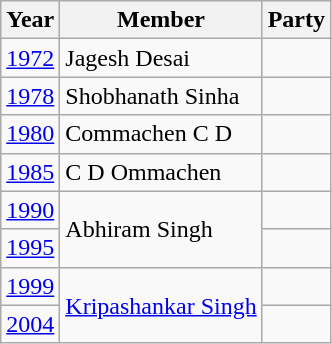<table class="wikitable">
<tr>
<th>Year</th>
<th>Member</th>
<th colspan="2">Party</th>
</tr>
<tr>
<td><a href='#'>1972</a></td>
<td>Jagesh Desai</td>
<td></td>
</tr>
<tr>
<td><a href='#'>1978</a></td>
<td>Shobhanath Sinha</td>
<td></td>
</tr>
<tr>
<td><a href='#'>1980</a></td>
<td>Commachen C D</td>
<td></td>
</tr>
<tr>
<td><a href='#'>1985</a></td>
<td>C D Ommachen</td>
<td></td>
</tr>
<tr>
<td><a href='#'>1990</a></td>
<td rowspan="2">Abhiram Singh</td>
<td></td>
</tr>
<tr>
<td><a href='#'>1995</a></td>
</tr>
<tr>
<td><a href='#'>1999</a></td>
<td rowspan="2"><a href='#'>Kripashankar Singh</a></td>
<td></td>
</tr>
<tr>
<td><a href='#'>2004</a></td>
</tr>
</table>
